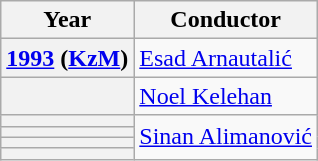<table class="wikitable plainrowheaders">
<tr>
<th>Year</th>
<th>Conductor</th>
</tr>
<tr>
<th scope="row"><a href='#'>1993</a> (<a href='#'>KzM</a>)</th>
<td><a href='#'>Esad Arnautalić</a></td>
</tr>
<tr>
<th scope="row"></th>
<td> <a href='#'>Noel Kelehan</a></td>
</tr>
<tr>
<th scope="row"></th>
<td rowspan="4"><a href='#'>Sinan Alimanović</a></td>
</tr>
<tr>
<th scope="row"></th>
</tr>
<tr>
<th scope="row"></th>
</tr>
<tr>
<th scope="row"></th>
</tr>
</table>
